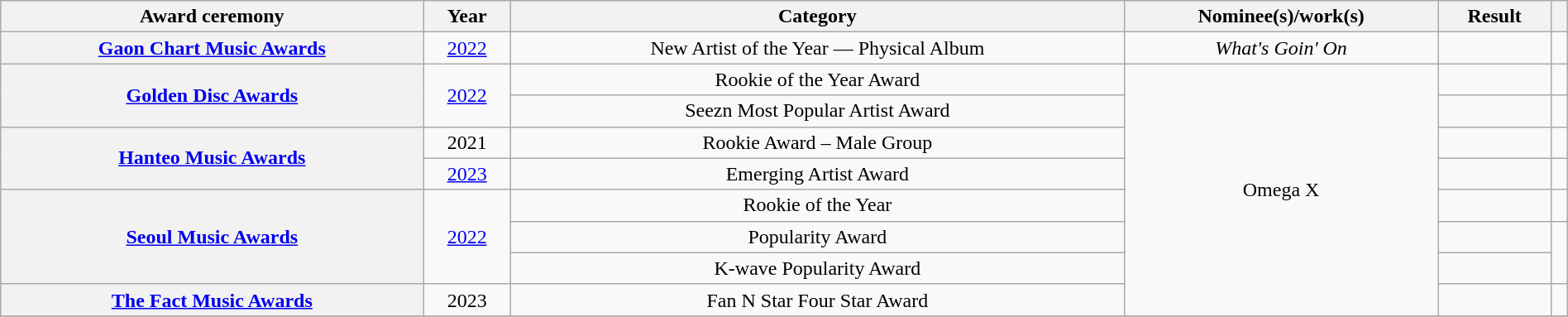<table class="wikitable sortable plainrowheaders" style="text-align:center; width:100%;">
<tr>
<th scope="col">Award ceremony</th>
<th scope="col">Year</th>
<th scope="col">Category</th>
<th scope="col">Nominee(s)/work(s)</th>
<th scope="col">Result</th>
<th scope="col" class="unsortable"></th>
</tr>
<tr>
<th scope="row"><a href='#'>Gaon Chart Music Awards</a></th>
<td align=center><a href='#'>2022</a></td>
<td>New Artist of the Year — Physical Album</td>
<td><em>What's Goin' On</em></td>
<td></td>
<td align=center></td>
</tr>
<tr>
<th rowspan="2" scope="row"><a href='#'>Golden Disc Awards</a></th>
<td rowspan="2" style="text-align:center"><a href='#'>2022</a></td>
<td>Rookie of the Year Award</td>
<td rowspan="8">Omega X</td>
<td></td>
<td style="text-align:center"></td>
</tr>
<tr>
<td>Seezn Most Popular Artist Award</td>
<td></td>
<td></td>
</tr>
<tr>
<th rowspan="2" scope="row"><a href='#'>Hanteo Music Awards</a></th>
<td align=center>2021</td>
<td>Rookie Award – Male Group</td>
<td></td>
<td align=center></td>
</tr>
<tr>
<td><a href='#'>2023</a></td>
<td>Emerging Artist Award</td>
<td></td>
<td></td>
</tr>
<tr>
<th scope="row" rowspan="3"><a href='#'>Seoul Music Awards</a></th>
<td rowspan="3" style="text-align:center"><a href='#'>2022</a></td>
<td>Rookie of the Year</td>
<td></td>
<td style="text-align:center"></td>
</tr>
<tr>
<td>Popularity Award</td>
<td></td>
<td rowspan="2" style="text-align:center"></td>
</tr>
<tr>
<td>K-wave Popularity Award</td>
<td></td>
</tr>
<tr>
<th scope="row"><a href='#'>The Fact Music Awards</a></th>
<td>2023</td>
<td>Fan N Star Four Star Award</td>
<td></td>
<td></td>
</tr>
<tr>
</tr>
</table>
